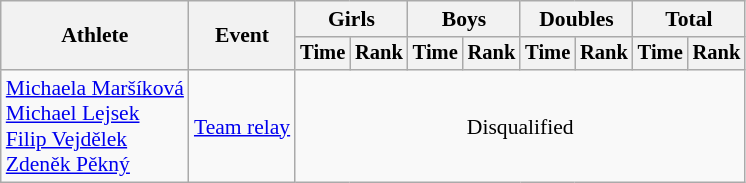<table class="wikitable" style="font-size:90%">
<tr>
<th rowspan=2>Athlete</th>
<th rowspan=2>Event</th>
<th colspan=2>Girls</th>
<th colspan=2>Boys</th>
<th colspan=2>Doubles</th>
<th colspan=2>Total</th>
</tr>
<tr style="font-size:95%">
<th>Time</th>
<th>Rank</th>
<th>Time</th>
<th>Rank</th>
<th>Time</th>
<th>Rank</th>
<th>Time</th>
<th>Rank</th>
</tr>
<tr align=center>
<td align=left><a href='#'>Michaela Maršíková</a><br><a href='#'>Michael Lejsek</a><br><a href='#'>Filip Vejdělek</a><br><a href='#'>Zdeněk Pěkný</a></td>
<td align=left><a href='#'>Team relay</a></td>
<td colspan=8>Disqualified</td>
</tr>
</table>
